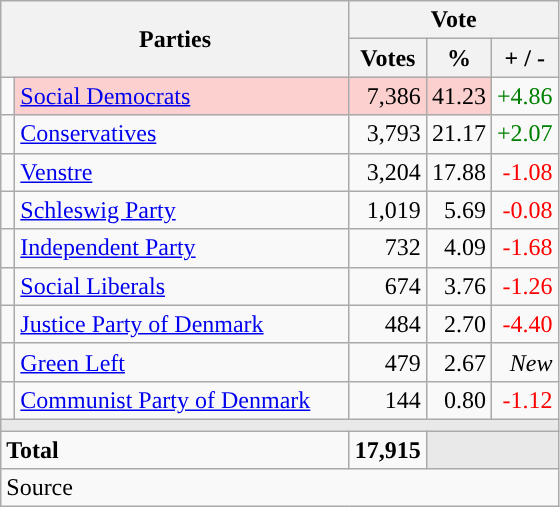<table class="wikitable" style="text-align:right;">
<tr>
<th style="text-align:centre;" rowspan="2" colspan="2" width="225">Parties</th>
<th colspan="3">Vote</th>
</tr>
<tr>
<th width="15">Votes</th>
<th width="15">%</th>
<th width="15">+ / -</th>
</tr>
<tr>
<td width="2" style="color:inherit;background:"></td>
<td bgcolor=#fbd0ce  align="left"><a href='#'>Social Democrats</a></td>
<td bgcolor=#fbd0ce>7,386</td>
<td bgcolor=#fbd0ce>41.23</td>
<td style=color:green;>+4.86</td>
</tr>
<tr>
<td width="2" style="color:inherit;background:"></td>
<td align="left"><a href='#'>Conservatives</a></td>
<td>3,793</td>
<td>21.17</td>
<td style=color:green;>+2.07</td>
</tr>
<tr>
<td width="2" style="color:inherit;background:"></td>
<td align="left"><a href='#'>Venstre</a></td>
<td>3,204</td>
<td>17.88</td>
<td style=color:red;>-1.08</td>
</tr>
<tr>
<td width="2" style="color:inherit;background:"></td>
<td align="left"><a href='#'>Schleswig Party</a></td>
<td>1,019</td>
<td>5.69</td>
<td style=color:red;>-0.08</td>
</tr>
<tr>
<td width="2" style="color:inherit;background:"></td>
<td align="left"><a href='#'>Independent Party</a></td>
<td>732</td>
<td>4.09</td>
<td style=color:red;>-1.68</td>
</tr>
<tr>
<td width="2" style="color:inherit;background:"></td>
<td align="left"><a href='#'>Social Liberals</a></td>
<td>674</td>
<td>3.76</td>
<td style=color:red;>-1.26</td>
</tr>
<tr>
<td width="2" style="color:inherit;background:"></td>
<td align="left"><a href='#'>Justice Party of Denmark</a></td>
<td>484</td>
<td>2.70</td>
<td style=color:red;>-4.40</td>
</tr>
<tr>
<td width="2" style="color:inherit;background:"></td>
<td align="left"><a href='#'>Green Left</a></td>
<td>479</td>
<td>2.67</td>
<td><em>New</em></td>
</tr>
<tr>
<td width="2" style="color:inherit;background:"></td>
<td align="left"><a href='#'>Communist Party of Denmark</a></td>
<td>144</td>
<td>0.80</td>
<td style=color:red;>-1.12</td>
</tr>
<tr>
<td colspan="7" bgcolor="#E9E9E9"></td>
</tr>
<tr>
<td align="left" colspan="2"><strong>Total</strong></td>
<td><strong>17,915</strong></td>
<td bgcolor="#E9E9E9" colspan="2"></td>
</tr>
<tr>
<td align="left" colspan="6">Source</td>
</tr>
</table>
